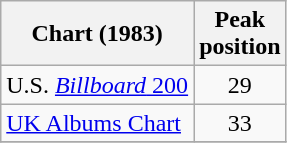<table class="wikitable">
<tr>
<th>Chart (1983)</th>
<th>Peak<br>position</th>
</tr>
<tr>
<td>U.S. <a href='#'><em>Billboard</em> 200</a></td>
<td align="center">29</td>
</tr>
<tr>
<td><a href='#'>UK Albums Chart</a></td>
<td align="center">33</td>
</tr>
<tr>
</tr>
</table>
